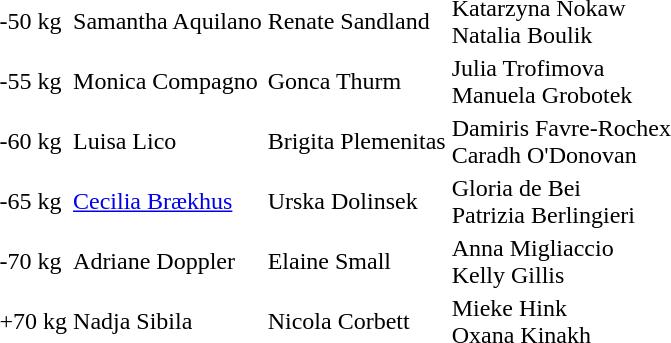<table>
<tr>
<td>-50 kg</td>
<td>Samantha Aquilano </td>
<td>Renate Sandland </td>
<td>Katarzyna Nokaw <br>Natalia Boulik </td>
</tr>
<tr>
<td>-55 kg</td>
<td>Monica Compagno </td>
<td>Gonca Thurm </td>
<td>Julia Trofimova <br>Manuela Grobotek </td>
</tr>
<tr>
<td>-60 kg</td>
<td>Luisa Lico </td>
<td>Brigita Plemenitas </td>
<td>Damiris Favre-Rochex <br>Caradh O'Donovan </td>
</tr>
<tr>
<td>-65 kg</td>
<td><a href='#'>Cecilia Brækhus</a> </td>
<td>Urska Dolinsek </td>
<td>Gloria de Bei <br>Patrizia Berlingieri </td>
</tr>
<tr>
<td>-70 kg</td>
<td>Adriane Doppler </td>
<td>Elaine Small </td>
<td>Anna Migliaccio <br>Kelly Gillis </td>
</tr>
<tr>
<td>+70 kg</td>
<td>Nadja Sibila </td>
<td>Nicola Corbett </td>
<td>Mieke Hink <br>Oxana Kinakh </td>
</tr>
<tr>
</tr>
</table>
